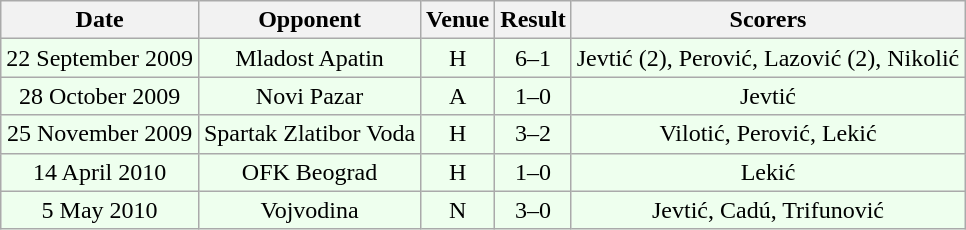<table class="wikitable sortable" style="font-size:100%; text-align:center">
<tr>
<th>Date</th>
<th>Opponent</th>
<th>Venue</th>
<th>Result</th>
<th>Scorers</th>
</tr>
<tr bgcolor = "#EEFFEE">
<td>22 September 2009</td>
<td>Mladost Apatin</td>
<td>H</td>
<td>6–1</td>
<td>Jevtić (2), Perović, Lazović (2), Nikolić</td>
</tr>
<tr bgcolor = "#EEFFEE">
<td>28 October 2009</td>
<td>Novi Pazar</td>
<td>A</td>
<td>1–0</td>
<td>Jevtić</td>
</tr>
<tr bgcolor = "#EEFFEE">
<td>25 November 2009</td>
<td>Spartak Zlatibor Voda</td>
<td>H</td>
<td>3–2</td>
<td>Vilotić, Perović, Lekić</td>
</tr>
<tr bgcolor = "#EEFFEE">
<td>14 April 2010</td>
<td>OFK Beograd</td>
<td>H</td>
<td>1–0</td>
<td>Lekić</td>
</tr>
<tr bgcolor = "#EEFFEE">
<td>5 May 2010</td>
<td>Vojvodina</td>
<td>N</td>
<td>3–0</td>
<td>Jevtić, Cadú, Trifunović</td>
</tr>
</table>
